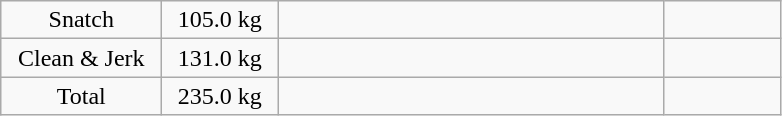<table class = "wikitable" style="text-align:center;">
<tr>
<td width=100>Snatch</td>
<td width=70>105.0 kg</td>
<td width=250 align=left></td>
<td width=70></td>
</tr>
<tr>
<td>Clean & Jerk</td>
<td>131.0 kg</td>
<td align=left></td>
<td></td>
</tr>
<tr>
<td>Total</td>
<td>235.0 kg</td>
<td align=left></td>
<td></td>
</tr>
</table>
